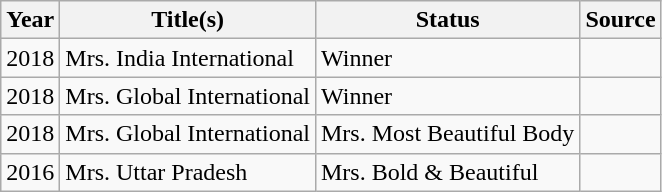<table class="wikitable sortable">
<tr>
<th>Year</th>
<th>Title(s)</th>
<th>Status</th>
<th>Source</th>
</tr>
<tr>
<td>2018</td>
<td>Mrs. India International</td>
<td>Winner</td>
<td></td>
</tr>
<tr>
<td>2018</td>
<td>Mrs. Global International</td>
<td>Winner</td>
<td></td>
</tr>
<tr>
<td>2018</td>
<td>Mrs. Global International</td>
<td>Mrs. Most Beautiful Body</td>
<td></td>
</tr>
<tr>
<td>2016</td>
<td>Mrs. Uttar Pradesh</td>
<td>Mrs. Bold & Beautiful</td>
<td></td>
</tr>
</table>
